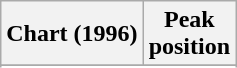<table class="wikitable sortable plainrowheaders" style="text-align:center">
<tr>
<th scope="col">Chart (1996)</th>
<th scope="col">Peak<br>position</th>
</tr>
<tr>
</tr>
<tr>
</tr>
</table>
